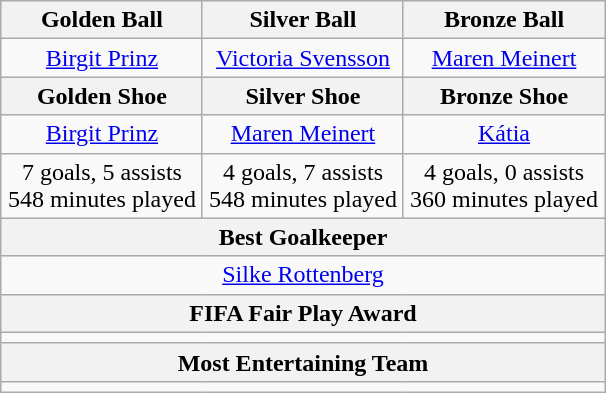<table class="wikitable" style="margin:auto; text-align:center;">
<tr>
<th style="width:33%">Golden Ball</th>
<th style="width:33%">Silver Ball</th>
<th style="width:33%">Bronze Ball</th>
</tr>
<tr>
<td> <a href='#'>Birgit Prinz</a></td>
<td> <a href='#'>Victoria Svensson</a></td>
<td> <a href='#'>Maren Meinert</a></td>
</tr>
<tr>
<th>Golden Shoe</th>
<th>Silver Shoe</th>
<th>Bronze Shoe</th>
</tr>
<tr>
<td> <a href='#'>Birgit Prinz</a></td>
<td> <a href='#'>Maren Meinert</a></td>
<td> <a href='#'>Kátia</a></td>
</tr>
<tr>
<td>7 goals, 5 assists<br>548 minutes played</td>
<td>4 goals, 7 assists<br>548 minutes played</td>
<td>4 goals, 0 assists<br>360 minutes played</td>
</tr>
<tr>
<th colspan="3">Best Goalkeeper</th>
</tr>
<tr>
<td colspan="3"> <a href='#'>Silke Rottenberg</a></td>
</tr>
<tr>
<th colspan="3">FIFA Fair Play Award</th>
</tr>
<tr>
<td colspan="3"></td>
</tr>
<tr>
<th colspan="3">Most Entertaining Team</th>
</tr>
<tr>
<td colspan="3"></td>
</tr>
</table>
